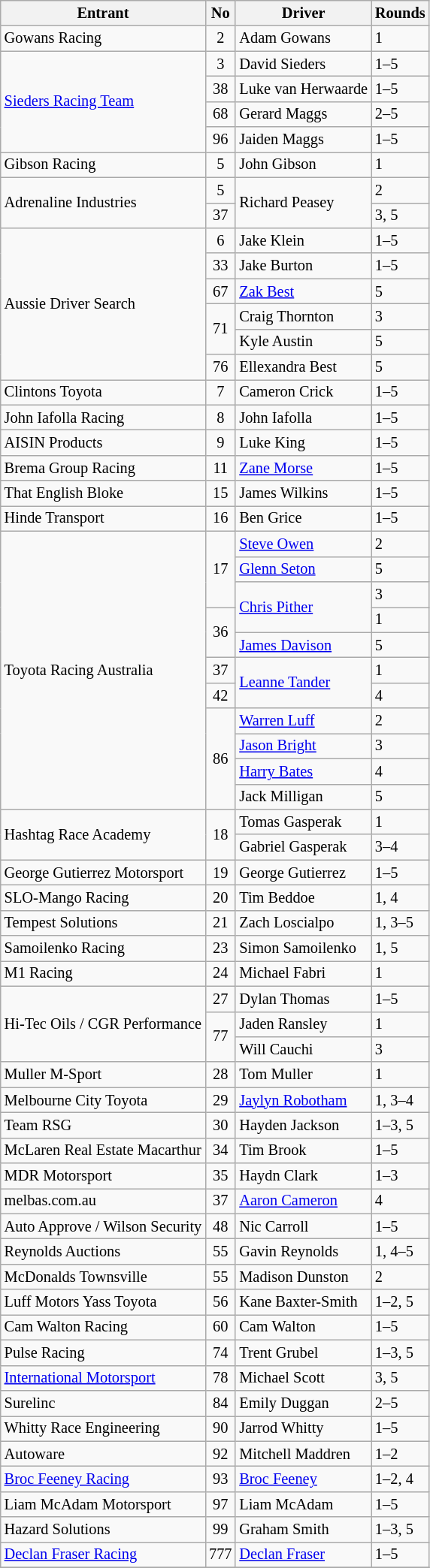<table class="wikitable" style="font-size: 85%;">
<tr>
<th>Entrant</th>
<th>No</th>
<th>Driver</th>
<th>Rounds</th>
</tr>
<tr>
<td>Gowans Racing</td>
<td align="center">2</td>
<td> Adam Gowans</td>
<td>1</td>
</tr>
<tr>
<td rowspan="4"><a href='#'>Sieders Racing Team</a></td>
<td align="center">3</td>
<td> David Sieders</td>
<td>1–5</td>
</tr>
<tr>
<td align="center">38</td>
<td> Luke van Herwaarde</td>
<td>1–5</td>
</tr>
<tr>
<td align="center">68</td>
<td> Gerard Maggs</td>
<td>2–5</td>
</tr>
<tr>
<td align="center">96</td>
<td> Jaiden Maggs</td>
<td>1–5</td>
</tr>
<tr>
<td>Gibson Racing</td>
<td align="center">5</td>
<td> John Gibson</td>
<td>1</td>
</tr>
<tr>
<td rowspan="2">Adrenaline Industries</td>
<td align="center">5</td>
<td rowspan="2"> Richard Peasey</td>
<td>2</td>
</tr>
<tr>
<td align="center">37</td>
<td>3, 5</td>
</tr>
<tr>
<td rowspan="6">Aussie Driver Search</td>
<td align="center">6</td>
<td> Jake Klein</td>
<td>1–5</td>
</tr>
<tr>
<td align="center">33</td>
<td> Jake Burton</td>
<td>1–5</td>
</tr>
<tr>
<td align="center">67</td>
<td> <a href='#'>Zak Best</a></td>
<td>5</td>
</tr>
<tr>
<td rowspan="2" align="center">71</td>
<td> Craig Thornton</td>
<td>3</td>
</tr>
<tr>
<td> Kyle Austin</td>
<td>5</td>
</tr>
<tr>
<td align="center">76</td>
<td> Ellexandra Best</td>
<td>5</td>
</tr>
<tr>
<td>Clintons Toyota</td>
<td align="center">7</td>
<td> Cameron Crick</td>
<td>1–5</td>
</tr>
<tr>
<td>John Iafolla Racing</td>
<td align="center">8</td>
<td> John Iafolla</td>
<td>1–5</td>
</tr>
<tr>
<td>AISIN Products</td>
<td align="center">9</td>
<td> Luke King</td>
<td>1–5</td>
</tr>
<tr>
<td>Brema Group Racing</td>
<td align="center">11</td>
<td> <a href='#'>Zane Morse</a></td>
<td>1–5</td>
</tr>
<tr>
<td>That English Bloke</td>
<td align="center">15</td>
<td> James Wilkins</td>
<td>1–5</td>
</tr>
<tr>
<td>Hinde Transport</td>
<td align="center">16</td>
<td> Ben Grice</td>
<td>1–5</td>
</tr>
<tr>
<td rowspan="11">Toyota Racing Australia</td>
<td rowspan="3" align="center">17</td>
<td> <a href='#'>Steve Owen</a></td>
<td>2</td>
</tr>
<tr>
<td> <a href='#'>Glenn Seton</a></td>
<td>5</td>
</tr>
<tr>
<td rowspan="2"> <a href='#'>Chris Pither</a></td>
<td>3</td>
</tr>
<tr>
<td rowspan="2" align="center">36</td>
<td>1</td>
</tr>
<tr>
<td> <a href='#'>James Davison</a></td>
<td>5</td>
</tr>
<tr>
<td align="center">37</td>
<td rowspan="2"> <a href='#'>Leanne Tander</a></td>
<td>1</td>
</tr>
<tr>
<td align="center">42</td>
<td>4</td>
</tr>
<tr>
<td rowspan="4" align="center">86</td>
<td> <a href='#'>Warren Luff</a></td>
<td>2</td>
</tr>
<tr>
<td> <a href='#'>Jason Bright</a></td>
<td>3</td>
</tr>
<tr>
<td> <a href='#'>Harry Bates</a></td>
<td>4</td>
</tr>
<tr>
<td> Jack Milligan</td>
<td>5</td>
</tr>
<tr>
<td rowspan="2">Hashtag Race Academy</td>
<td rowspan="2" align="center">18</td>
<td> Tomas Gasperak</td>
<td>1</td>
</tr>
<tr>
<td> Gabriel Gasperak</td>
<td>3–4</td>
</tr>
<tr>
<td>George Gutierrez Motorsport</td>
<td align="center">19</td>
<td> George Gutierrez</td>
<td>1–5</td>
</tr>
<tr>
<td>SLO-Mango Racing</td>
<td align="center">20</td>
<td> Tim Beddoe</td>
<td>1, 4</td>
</tr>
<tr>
<td>Tempest Solutions</td>
<td align="center">21</td>
<td> Zach Loscialpo</td>
<td>1, 3–5</td>
</tr>
<tr>
<td>Samoilenko Racing</td>
<td align="center">23</td>
<td> Simon Samoilenko</td>
<td>1, 5</td>
</tr>
<tr>
<td>M1 Racing</td>
<td align="center">24</td>
<td> Michael Fabri</td>
<td>1</td>
</tr>
<tr>
<td rowspan="3">Hi-Tec Oils / CGR Performance</td>
<td align="center">27</td>
<td> Dylan Thomas</td>
<td>1–5</td>
</tr>
<tr>
<td rowspan="2" align="center">77</td>
<td> Jaden Ransley</td>
<td>1</td>
</tr>
<tr>
<td> Will Cauchi</td>
<td>3</td>
</tr>
<tr>
<td>Muller M-Sport</td>
<td align="center">28</td>
<td> Tom Muller</td>
<td>1</td>
</tr>
<tr>
<td>Melbourne City Toyota</td>
<td align="center">29</td>
<td> <a href='#'>Jaylyn Robotham</a></td>
<td>1, 3–4</td>
</tr>
<tr>
<td>Team RSG</td>
<td align="center">30</td>
<td> Hayden Jackson</td>
<td>1–3, 5</td>
</tr>
<tr>
<td>McLaren Real Estate Macarthur</td>
<td align="center">34</td>
<td> Tim Brook</td>
<td>1–5</td>
</tr>
<tr>
<td>MDR Motorsport</td>
<td align="center">35</td>
<td> Haydn Clark</td>
<td>1–3</td>
</tr>
<tr>
<td>melbas.com.au</td>
<td align="center">37</td>
<td> <a href='#'>Aaron Cameron</a></td>
<td>4</td>
</tr>
<tr>
<td>Auto Approve / Wilson Security</td>
<td align="center">48</td>
<td> Nic Carroll</td>
<td>1–5</td>
</tr>
<tr>
<td>Reynolds Auctions</td>
<td align="center">55</td>
<td> Gavin Reynolds</td>
<td>1, 4–5</td>
</tr>
<tr>
<td>McDonalds Townsville</td>
<td align="center">55</td>
<td> Madison Dunston</td>
<td>2</td>
</tr>
<tr>
<td>Luff Motors Yass Toyota</td>
<td align="center">56</td>
<td> Kane Baxter-Smith</td>
<td>1–2, 5</td>
</tr>
<tr>
<td>Cam Walton Racing</td>
<td align="center">60</td>
<td> Cam Walton</td>
<td>1–5</td>
</tr>
<tr>
<td>Pulse Racing</td>
<td align="center">74</td>
<td> Trent Grubel</td>
<td>1–3, 5</td>
</tr>
<tr>
<td><a href='#'>International Motorsport</a></td>
<td align="center">78</td>
<td> Michael Scott</td>
<td>3, 5</td>
</tr>
<tr>
<td>Surelinc</td>
<td align="center">84</td>
<td> Emily Duggan</td>
<td>2–5</td>
</tr>
<tr>
<td>Whitty Race Engineering</td>
<td align="center">90</td>
<td> Jarrod Whitty</td>
<td>1–5</td>
</tr>
<tr>
<td>Autoware</td>
<td align="center">92</td>
<td> Mitchell Maddren</td>
<td>1–2</td>
</tr>
<tr>
<td><a href='#'>Broc Feeney Racing</a></td>
<td align="center">93</td>
<td> <a href='#'>Broc Feeney</a></td>
<td>1–2, 4</td>
</tr>
<tr>
<td>Liam McAdam Motorsport</td>
<td align="center">97</td>
<td> Liam McAdam</td>
<td>1–5</td>
</tr>
<tr>
<td>Hazard Solutions</td>
<td align="center">99</td>
<td> Graham Smith</td>
<td>1–3, 5</td>
</tr>
<tr>
<td><a href='#'>Declan Fraser Racing</a></td>
<td align="center">777</td>
<td> <a href='#'>Declan Fraser</a></td>
<td>1–5</td>
</tr>
<tr>
</tr>
</table>
